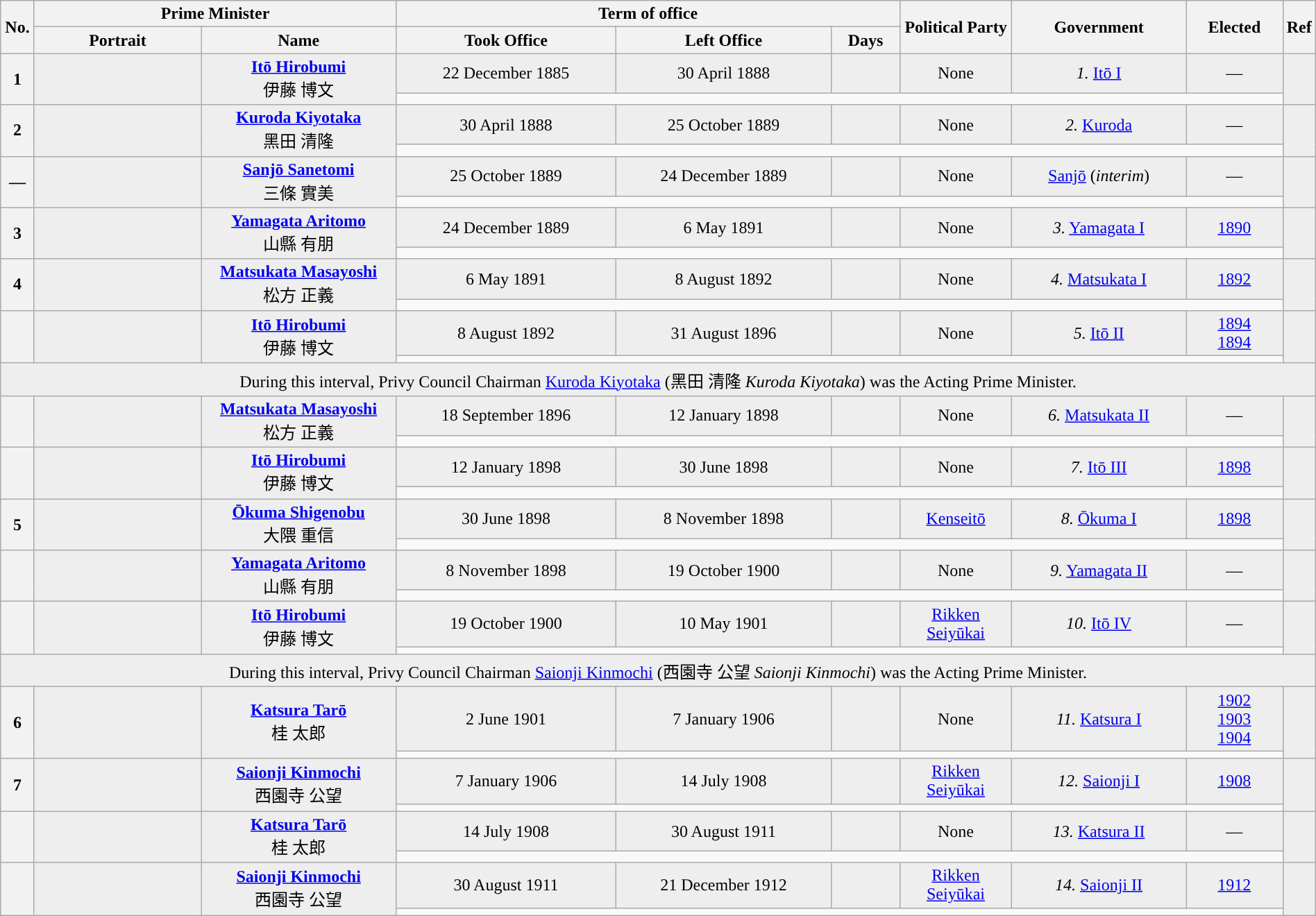<table class="wikitable"  style="text-align:center; width:100%;">
<tr>
<th rowspan=2 style="width:25px;">No.</th>
<th colspan=2 style="width:280px;">Prime Minister</th>
<th colspan=3>Term of office</th>
<th style="width:100px;" rowspan="2">Political Party</th>
<th style="width:160px;" rowspan="2">Government</th>
<th rowspan=2>Elected</th>
<th rowspan=2 style="width:20px;">Ref</th>
</tr>
<tr>
<th>Portrait</th>
<th style="width:180px;">Name</th>
<th>Took Office</th>
<th>Left Office</th>
<th>Days</th>
</tr>
<tr style="background:#eee;">
<th rowspan=2 style="background:">1</th>
<td rowspan=2></td>
<td rowspan=2><strong><a href='#'>Itō Hirobumi</a></strong><br><span><span>伊藤 博文</span></span><br></td>
<td>22 December 1885</td>
<td>30 April 1888</td>
<td></td>
<td style="background:">None</td>
<td><em>1.</em> <a href='#'>Itō I</a></td>
<td>—</td>
<td rowspan=2></td>
</tr>
<tr>
<td colspan="6" style="text-align:left;"></td>
</tr>
<tr style="background:#eee;">
<th rowspan=2 style="background:">2</th>
<td rowspan=2></td>
<td rowspan=2><strong><a href='#'>Kuroda Kiyotaka</a></strong><br><span><span>黑田 清隆</span></span><br></td>
<td>30 April 1888</td>
<td>25 October 1889</td>
<td></td>
<td style="background:">None</td>
<td><em>2.</em> <a href='#'>Kuroda</a></td>
<td>—</td>
<td rowspan=2></td>
</tr>
<tr>
<td colspan="6" style="text-align:left;"></td>
</tr>
<tr style="background:#eee;">
<th rowspan=2 style="background:">—</th>
<td rowspan=2></td>
<td rowspan=2><strong><a href='#'>Sanjō Sanetomi</a></strong><br><span><span>三條 實美</span></span><br></td>
<td>25 October 1889</td>
<td>24 December 1889</td>
<td></td>
<td style="background:">None</td>
<td><a href='#'>Sanjō</a> (<em>interim</em>)</td>
<td>—</td>
<td rowspan=2></td>
</tr>
<tr>
<td colspan="6" style="text-align:left;"></td>
</tr>
<tr style="background:#eee;">
<th rowspan=2 style="background:">3</th>
<td rowspan=2></td>
<td rowspan=2><strong><a href='#'>Yamagata Aritomo</a></strong><br><span><span>山縣 有朋</span></span><br></td>
<td>24 December 1889</td>
<td>6 May 1891</td>
<td></td>
<td style="background:">None</td>
<td><em>3.</em> <a href='#'>Yamagata I</a></td>
<td><a href='#'>1890</a></td>
<td rowspan=2></td>
</tr>
<tr>
<td colspan="6" style="text-align:left;"></td>
</tr>
<tr style="background:#eee;">
<th rowspan=2 style="background:">4</th>
<td rowspan=2></td>
<td rowspan=2><strong><a href='#'>Matsukata Masayoshi</a></strong><br><span><span>松方 正義</span></span><br></td>
<td>6 May 1891</td>
<td>8 August 1892</td>
<td></td>
<td style="background:">None</td>
<td><em>4.</em> <a href='#'>Matsukata I</a></td>
<td><a href='#'>1892</a></td>
<td rowspan=2></td>
</tr>
<tr>
<td colspan="6" style="text-align:left;"></td>
</tr>
<tr style="background:#eee;">
<th rowspan=2 style="background:"></th>
<td rowspan=2></td>
<td rowspan=2><strong><a href='#'>Itō Hirobumi</a></strong><br><span><span>伊藤 博文</span></span><br></td>
<td>8 August 1892</td>
<td>31 August 1896</td>
<td></td>
<td style="background:">None</td>
<td><em>5.</em> <a href='#'>Itō II</a></td>
<td><a href='#'> 1894</a><br><a href='#'> 1894</a></td>
<td rowspan=2></td>
</tr>
<tr>
<td colspan="6" style="text-align:left;"></td>
</tr>
<tr style="background:#eee;">
<td colspan=10>During this interval, Privy Council Chairman <a href='#'>Kuroda Kiyotaka</a> (<span><span>黑田 清隆</span></span> <em>Kuroda Kiyotaka</em>) was the Acting Prime Minister.</td>
</tr>
<tr style="background:#eee;">
<th rowspan=2 style="background:"></th>
<td rowspan=2></td>
<td rowspan=2><strong><a href='#'>Matsukata Masayoshi</a></strong><br><span><span>松方 正義</span></span><br></td>
<td>18 September 1896</td>
<td>12 January 1898</td>
<td></td>
<td style="background:">None</td>
<td><em>6.</em> <a href='#'>Matsukata II</a></td>
<td>—</td>
<td rowspan=2></td>
</tr>
<tr>
<td colspan="6" style="text-align:left;"></td>
</tr>
<tr style="background:#eee;">
<th rowspan=2 style="background:"></th>
<td rowspan=2></td>
<td rowspan=2><strong><a href='#'>Itō Hirobumi</a></strong><br><span><span>伊藤 博文</span></span><br></td>
<td>12 January 1898</td>
<td>30 June 1898</td>
<td></td>
<td style="background:">None</td>
<td><em>7.</em> <a href='#'>Itō III</a></td>
<td><a href='#'> 1898</a></td>
<td rowspan=2></td>
</tr>
<tr>
<td colspan="6" style="text-align:left;"></td>
</tr>
<tr style="background:#eee;">
<th rowspan=2 style="background:">5</th>
<td rowspan=2></td>
<td rowspan=2><strong><a href='#'>Ōkuma Shigenobu</a></strong><br><span><span>大隈 重信</span></span><br></td>
<td>30 June 1898</td>
<td>8 November 1898</td>
<td></td>
<td style="background:"><a href='#'>Kenseitō</a></td>
<td><em>8.</em> <a href='#'>Ōkuma I</a></td>
<td><a href='#'> 1898</a></td>
<td rowspan=2></td>
</tr>
<tr>
<td colspan="6" style="text-align:left;"></td>
</tr>
<tr style="background:#eee;">
<th rowspan=2 style="background:"></th>
<td rowspan=2></td>
<td rowspan=2><strong><a href='#'>Yamagata Aritomo</a></strong><br><span><span>山縣 有朋</span></span><br></td>
<td>8 November 1898</td>
<td>19 October 1900</td>
<td></td>
<td style="background:">None</td>
<td><em>9.</em> <a href='#'>Yamagata II</a></td>
<td>—</td>
<td rowspan=2></td>
</tr>
<tr>
<td colspan="6" style="text-align:left;"></td>
</tr>
<tr style="background:#eee;">
<th rowspan=2 style="background:"></th>
<td rowspan=2></td>
<td rowspan=2><strong><a href='#'>Itō Hirobumi</a></strong><br><span><span>伊藤 博文</span></span><br></td>
<td>19 October 1900</td>
<td>10 May 1901</td>
<td></td>
<td style="background:"><a href='#'>Rikken Seiyūkai</a></td>
<td><em>10.</em> <a href='#'>Itō IV</a></td>
<td>—</td>
<td rowspan=2></td>
</tr>
<tr>
<td colspan="6" style="text-align:left;"></td>
</tr>
<tr style="background:#eee;">
<td colspan=10>During this interval, Privy Council Chairman <a href='#'>Saionji Kinmochi</a> (<span><span>西園寺 公望</span></span> <em>Saionji Kinmochi</em>) was the Acting Prime Minister.</td>
</tr>
<tr style="background:#eee;">
<th rowspan=2 style="background:">6</th>
<td rowspan=2></td>
<td rowspan=2><strong><a href='#'>Katsura Tarō</a></strong><br><span><span>桂 太郎</span></span><br></td>
<td>2 June 1901</td>
<td>7 January 1906</td>
<td></td>
<td style="background:">None </td>
<td><em>11.</em> <a href='#'>Katsura I</a></td>
<td><a href='#'>1902</a><br><a href='#'>1903</a><br><a href='#'>1904</a></td>
<td rowspan=2></td>
</tr>
<tr>
<td colspan="6" style="text-align:left;"></td>
</tr>
<tr style="background:#eee;">
<th rowspan=2 style="background:">7</th>
<td rowspan=2></td>
<td rowspan=2><strong><a href='#'>Saionji Kinmochi</a></strong><br><span><span>西園寺 公望</span></span><br></td>
<td>7 January 1906</td>
<td>14 July 1908</td>
<td></td>
<td style="background:"><a href='#'>Rikken Seiyūkai</a></td>
<td><em>12.</em> <a href='#'>Saionji I</a></td>
<td><a href='#'>1908</a></td>
<td rowspan=2></td>
</tr>
<tr>
<td colspan="6" style="text-align:left;"></td>
</tr>
<tr style="background:#eee;">
<th rowspan=2 style="background:"></th>
<td rowspan=2></td>
<td rowspan=2><strong><a href='#'>Katsura Tarō</a></strong><br><span><span>桂 太郎</span></span><br></td>
<td>14 July 1908</td>
<td>30 August 1911</td>
<td></td>
<td style="background:">None </td>
<td><em>13.</em> <a href='#'>Katsura II</a></td>
<td>—</td>
<td rowspan=2></td>
</tr>
<tr>
<td colspan="6" style="text-align:left;"></td>
</tr>
<tr style="background:#eee;">
<th rowspan=2 style="background:"></th>
<td rowspan=2></td>
<td rowspan=2><strong><a href='#'>Saionji Kinmochi</a></strong><br><span><span>西園寺 公望</span></span><br></td>
<td>30 August 1911</td>
<td>21 December 1912</td>
<td></td>
<td style="background:"><a href='#'>Rikken Seiyūkai</a></td>
<td><em>14.</em> <a href='#'>Saionji II</a></td>
<td><a href='#'>1912</a></td>
<td rowspan=2></td>
</tr>
<tr>
<td colspan="6" style="text-align:left;"></td>
</tr>
</table>
